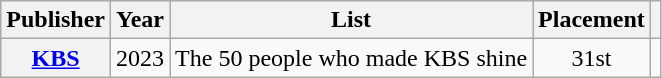<table class="wikitable plainrowheaders sortable">
<tr>
<th scope="col">Publisher</th>
<th scope="col">Year</th>
<th scope="col">List</th>
<th scope="col">Placement</th>
<th scope="col" class="unsortable"></th>
</tr>
<tr>
<th scope="row"><a href='#'>KBS</a></th>
<td style="text-align:center">2023</td>
<td>The 50 people who made KBS shine</td>
<td style="text-align:center">31st</td>
<td style="text-align:center"></td>
</tr>
</table>
